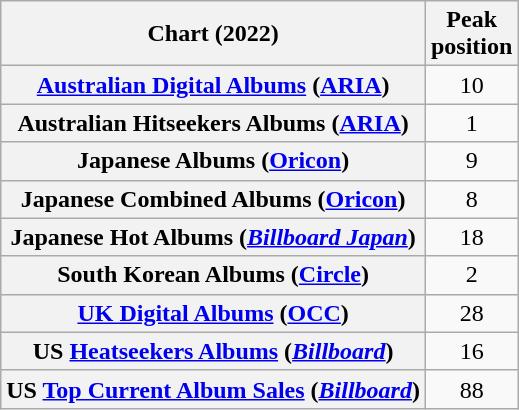<table class="wikitable sortable plainrowheaders" style="text-align:center">
<tr>
<th scope="col">Chart (2022)</th>
<th scope="col">Peak<br>position</th>
</tr>
<tr>
<th scope="row"><a href='#'>Australian Digital Albums</a> (<a href='#'>ARIA</a>)</th>
<td>10</td>
</tr>
<tr>
<th scope="row">Australian Hitseekers Albums (<a href='#'>ARIA</a>)</th>
<td>1</td>
</tr>
<tr>
<th scope="row">Japanese Albums (<a href='#'>Oricon</a>)</th>
<td>9</td>
</tr>
<tr>
<th scope="row">Japanese Combined Albums (<a href='#'>Oricon</a>)</th>
<td>8</td>
</tr>
<tr>
<th scope="row">Japanese Hot Albums (<em><a href='#'>Billboard Japan</a></em>)</th>
<td>18</td>
</tr>
<tr>
<th scope="row">South Korean Albums (<a href='#'>Circle</a>)</th>
<td>2</td>
</tr>
<tr>
<th scope="row"><a href='#'>UK Digital Albums</a> (<a href='#'>OCC</a>)</th>
<td>28</td>
</tr>
<tr>
<th scope="row">US <a href='#'>Heatseekers Albums</a> (<em><a href='#'>Billboard</a></em>)</th>
<td>16</td>
</tr>
<tr>
<th scope="row">US <a href='#'>Top Current Album Sales</a> (<em><a href='#'>Billboard</a></em>)</th>
<td>88</td>
</tr>
</table>
